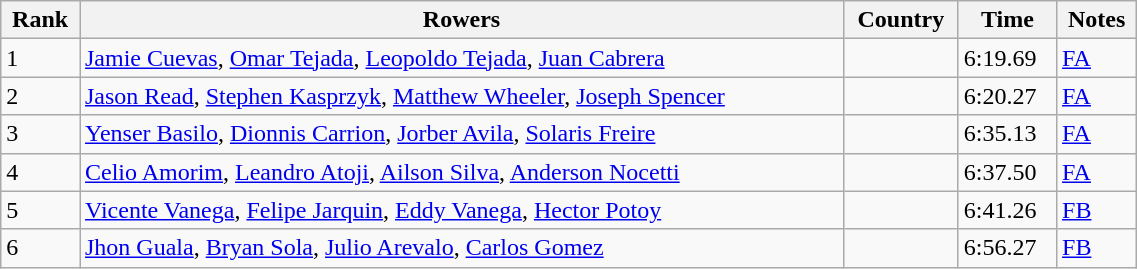<table class="wikitable" width=60%>
<tr>
<th>Rank</th>
<th>Rowers</th>
<th>Country</th>
<th>Time</th>
<th>Notes</th>
</tr>
<tr>
<td>1</td>
<td><a href='#'>Jamie Cuevas</a>, <a href='#'>Omar Tejada</a>, <a href='#'>Leopoldo Tejada</a>, <a href='#'>Juan Cabrera</a></td>
<td></td>
<td>6:19.69</td>
<td><a href='#'>FA</a></td>
</tr>
<tr>
<td>2</td>
<td><a href='#'>Jason Read</a>, <a href='#'>Stephen Kasprzyk</a>, <a href='#'>Matthew Wheeler</a>, <a href='#'>Joseph Spencer</a></td>
<td></td>
<td>6:20.27</td>
<td><a href='#'>FA</a></td>
</tr>
<tr>
<td>3</td>
<td><a href='#'>Yenser Basilo</a>, <a href='#'>Dionnis Carrion</a>, <a href='#'>Jorber Avila</a>, <a href='#'>Solaris Freire</a></td>
<td></td>
<td>6:35.13</td>
<td><a href='#'>FA</a></td>
</tr>
<tr>
<td>4</td>
<td><a href='#'>Celio Amorim</a>, <a href='#'>Leandro Atoji</a>, <a href='#'>Ailson Silva</a>, <a href='#'>Anderson Nocetti</a></td>
<td></td>
<td>6:37.50</td>
<td><a href='#'>FA</a></td>
</tr>
<tr>
<td>5</td>
<td><a href='#'>Vicente Vanega</a>, <a href='#'>Felipe Jarquin</a>, <a href='#'>Eddy Vanega</a>, <a href='#'>Hector Potoy</a></td>
<td></td>
<td>6:41.26</td>
<td><a href='#'>FB</a></td>
</tr>
<tr>
<td>6</td>
<td><a href='#'>Jhon Guala</a>, <a href='#'>Bryan Sola</a>, <a href='#'>Julio Arevalo</a>, <a href='#'>Carlos Gomez</a></td>
<td></td>
<td>6:56.27</td>
<td><a href='#'>FB</a></td>
</tr>
</table>
